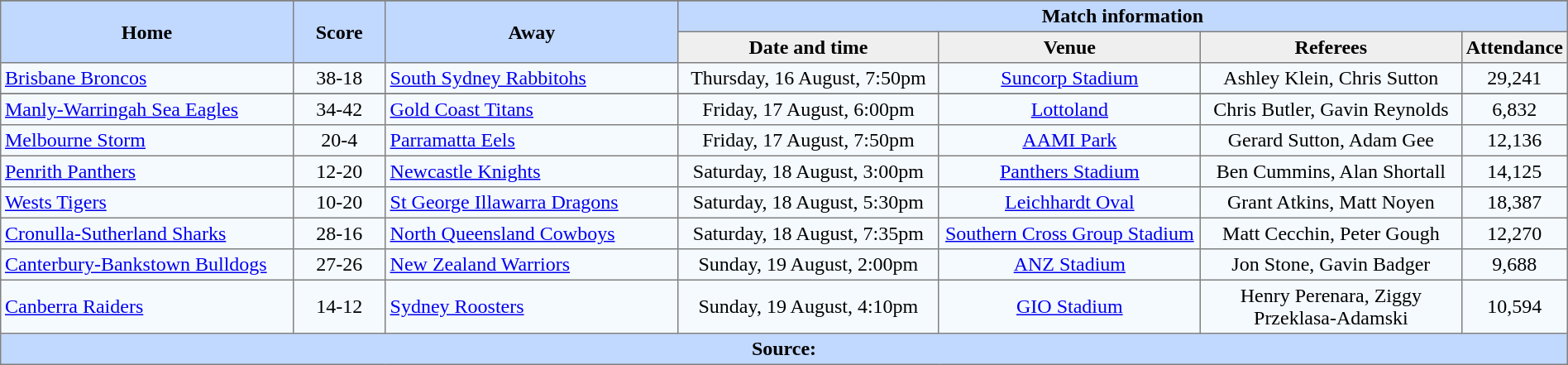<table border="1" cellpadding="3" cellspacing="0" style="border-collapse:collapse; text-align:center; width:100%;">
<tr style="background:#c1d8ff;">
</tr>
<tr style="background:#c1d8ff;">
<th rowspan="2" style="width:19%;">Home</th>
<th rowspan="2" style="width:6%;">Score</th>
<th rowspan="2" style="width:19%;">Away</th>
<th colspan=6>Match information</th>
</tr>
<tr style="background:#efefef;">
<th width=17%>Date and time</th>
<th width=17%>Venue</th>
<th width=17%>Referees</th>
<th width=5%>Attendance</th>
</tr>
<tr style="text-align:center; background:#f5faff;">
<td align="left"> <a href='#'>Brisbane Broncos</a></td>
<td>38-18</td>
<td align="left"> <a href='#'>South Sydney Rabbitohs</a></td>
<td>Thursday, 16 August, 7:50pm</td>
<td><a href='#'>Suncorp Stadium</a></td>
<td>Ashley Klein, Chris Sutton</td>
<td>29,241</td>
</tr>
<tr style="background:#c1d8ff;">
</tr>
<tr style="text-align:center; background:#f5faff;">
<td align="left"> <a href='#'>Manly-Warringah Sea Eagles</a></td>
<td>34-42</td>
<td align="left"> <a href='#'>Gold Coast Titans</a></td>
<td>Friday, 17 August, 6:00pm</td>
<td><a href='#'>Lottoland</a></td>
<td>Chris Butler, Gavin Reynolds</td>
<td>6,832</td>
</tr>
<tr style="text-align:center; background:#f5faff;">
<td align="left"> <a href='#'>Melbourne Storm</a></td>
<td>20-4</td>
<td align="left"> <a href='#'>Parramatta Eels</a></td>
<td>Friday, 17 August, 7:50pm</td>
<td><a href='#'>AAMI Park</a></td>
<td>Gerard Sutton, Adam Gee</td>
<td>12,136</td>
</tr>
<tr style="text-align:center; background:#f5faff;">
<td align="left"> <a href='#'>Penrith Panthers</a></td>
<td>12-20</td>
<td align="left"> <a href='#'>Newcastle Knights</a></td>
<td>Saturday, 18 August, 3:00pm</td>
<td><a href='#'>Panthers Stadium</a></td>
<td>Ben Cummins, Alan Shortall</td>
<td>14,125</td>
</tr>
<tr style="text-align:center; background:#f5faff;">
<td align="left"> <a href='#'>Wests Tigers</a></td>
<td>10-20</td>
<td align="left"> <a href='#'>St George Illawarra Dragons</a></td>
<td>Saturday, 18 August, 5:30pm</td>
<td><a href='#'>Leichhardt Oval</a></td>
<td>Grant Atkins, Matt Noyen</td>
<td>18,387</td>
</tr>
<tr style="text-align:center; background:#f5faff;">
<td align="left"> <a href='#'>Cronulla-Sutherland Sharks</a></td>
<td>28-16</td>
<td align="left"> <a href='#'>North Queensland Cowboys</a></td>
<td>Saturday, 18 August, 7:35pm</td>
<td><a href='#'>Southern Cross Group Stadium</a></td>
<td>Matt Cecchin, Peter Gough</td>
<td>12,270</td>
</tr>
<tr style="text-align:center; background:#f5faff;">
<td align="left"> <a href='#'>Canterbury-Bankstown Bulldogs</a></td>
<td>27-26</td>
<td align="left"> <a href='#'>New Zealand Warriors</a></td>
<td>Sunday, 19 August, 2:00pm</td>
<td><a href='#'>ANZ Stadium</a></td>
<td>Jon Stone, Gavin Badger</td>
<td>9,688</td>
</tr>
<tr style="text-align:center; background:#f5faff;">
<td align="left"> <a href='#'>Canberra Raiders</a></td>
<td>14-12</td>
<td align="left"> <a href='#'>Sydney Roosters</a></td>
<td>Sunday, 19 August, 4:10pm</td>
<td><a href='#'>GIO Stadium</a></td>
<td>Henry Perenara, Ziggy Przeklasa-Adamski</td>
<td>10,594</td>
</tr>
<tr style="background:#c1d8ff;">
<th colspan=7>Source:</th>
</tr>
</table>
